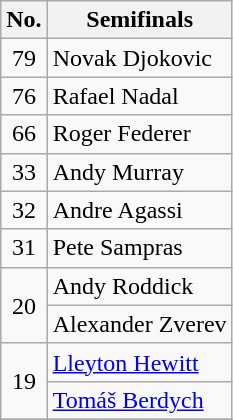<table class="wikitable nowrap" style="display:inline-table">
<tr>
<th scope="col" style="width:20">No.</th>
<th>Semifinals</th>
</tr>
<tr>
<td style="text-align:center;">79</td>
<td> Novak Djokovic</td>
</tr>
<tr>
<td style="text-align:center;">76</td>
<td> Rafael Nadal</td>
</tr>
<tr>
<td style="text-align:center;">66</td>
<td> Roger Federer</td>
</tr>
<tr>
<td style="text-align:center;">33</td>
<td> Andy Murray</td>
</tr>
<tr>
<td style="text-align:center;">32</td>
<td> Andre Agassi</td>
</tr>
<tr>
<td style="text-align:center;">31</td>
<td> Pete Sampras</td>
</tr>
<tr>
<td rowspan="2"  style="text-align:center;">20</td>
<td> Andy Roddick</td>
</tr>
<tr>
<td> Alexander Zverev</td>
</tr>
<tr>
<td rowspan="2" style="text-align:center;">19</td>
<td> <a href='#'>Lleyton Hewitt</a></td>
</tr>
<tr>
<td> <a href='#'>Tomáš Berdych</a></td>
</tr>
<tr>
</tr>
</table>
